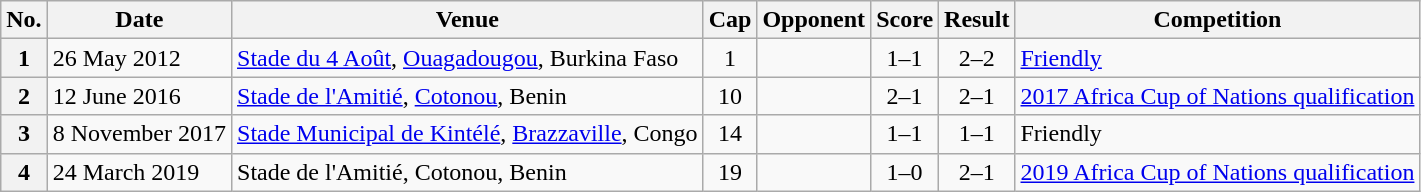<table class="wikitable sortable plainrowheaders">
<tr>
<th scope=col>No.</th>
<th scope=col data-sort-type=date>Date</th>
<th scope=col>Venue</th>
<th scope=col>Cap</th>
<th scope=col>Opponent</th>
<th scope=col>Score</th>
<th scope=col>Result</th>
<th scope=col>Competition</th>
</tr>
<tr>
<th scope=row>1</th>
<td>26 May 2012</td>
<td><a href='#'>Stade du 4 Août</a>, <a href='#'>Ouagadougou</a>, Burkina Faso</td>
<td align=center>1</td>
<td></td>
<td align=center>1–1</td>
<td align=center>2–2</td>
<td><a href='#'>Friendly</a></td>
</tr>
<tr>
<th scope=row>2</th>
<td>12 June 2016</td>
<td><a href='#'>Stade de l'Amitié</a>, <a href='#'>Cotonou</a>, Benin</td>
<td align=center>10</td>
<td></td>
<td align=center>2–1</td>
<td align=center>2–1</td>
<td><a href='#'>2017 Africa Cup of Nations qualification</a></td>
</tr>
<tr>
<th scope=row>3</th>
<td>8 November 2017</td>
<td><a href='#'>Stade Municipal de Kintélé</a>, <a href='#'>Brazzaville</a>, Congo</td>
<td align=center>14</td>
<td></td>
<td align=center>1–1</td>
<td align=center>1–1</td>
<td>Friendly</td>
</tr>
<tr>
<th scope=row>4</th>
<td>24 March 2019</td>
<td>Stade de l'Amitié, Cotonou, Benin</td>
<td align=center>19</td>
<td></td>
<td align=center>1–0</td>
<td align=center>2–1</td>
<td><a href='#'>2019 Africa Cup of Nations qualification</a></td>
</tr>
</table>
